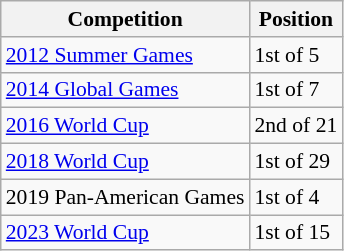<table class="wikitable" style="font-size:90%">
<tr>
<th>Competition</th>
<th>Position</th>
</tr>
<tr>
<td> <a href='#'>2012 Summer Games</a></td>
<td>1st of 5</td>
</tr>
<tr>
<td> <a href='#'>2014 Global Games</a></td>
<td>1st of 7</td>
</tr>
<tr>
<td> <a href='#'>2016 World Cup</a></td>
<td>2nd of 21</td>
</tr>
<tr>
<td> <a href='#'>2018 World Cup</a></td>
<td>1st of 29</td>
</tr>
<tr>
<td> 2019 Pan-American Games</td>
<td>1st of 4</td>
</tr>
<tr>
<td> <a href='#'>2023 World Cup</a></td>
<td>1st of 15</td>
</tr>
</table>
